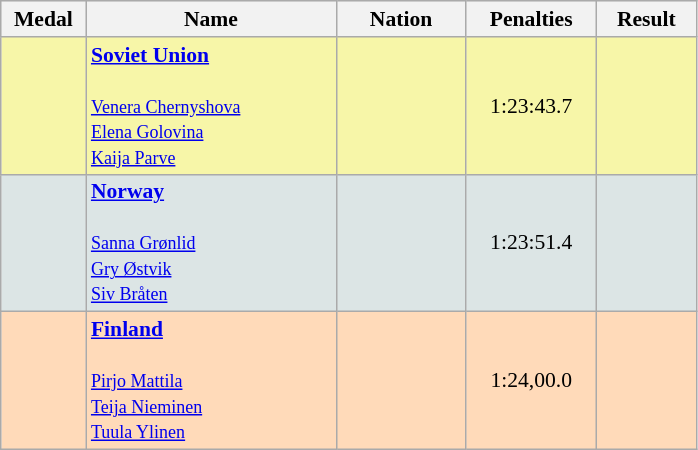<table class=wikitable style="border:1px solid #AAAAAA;font-size:90%">
<tr bgcolor="#E4E4E4">
<th style="border-bottom:1px solid #AAAAAA" width=50>Medal</th>
<th style="border-bottom:1px solid #AAAAAA" width=160>Name</th>
<th style="border-bottom:1px solid #AAAAAA" width=80>Nation</th>
<th style="border-bottom:1px solid #AAAAAA" width=80>Penalties</th>
<th style="border-bottom:1px solid #AAAAAA" width=60>Result</th>
</tr>
<tr bgcolor="#F7F6A8">
<td align="center"></td>
<td><strong><a href='#'>Soviet Union</a></strong><br><br><small><a href='#'>Venera Chernyshova</a><br><a href='#'>Elena Golovina</a><br><a href='#'>Kaija Parve</a></small></td>
<td></td>
<td align="center">1:23:43.7</td>
<td align="center"></td>
</tr>
<tr bgcolor="#DCE5E5">
<td align="center"></td>
<td><strong><a href='#'>Norway</a></strong><br><br><small><a href='#'>Sanna Grønlid</a><br><a href='#'>Gry Østvik</a><br><a href='#'>Siv Bråten</a></small></td>
<td></td>
<td align="center">1:23:51.4</td>
<td align="right"></td>
</tr>
<tr bgcolor="#FFDAB9">
<td align="center"></td>
<td><strong><a href='#'>Finland</a></strong><br><br><small><a href='#'>Pirjo Mattila</a><br><a href='#'>Teija Nieminen</a><br><a href='#'>Tuula Ylinen</a></small></td>
<td></td>
<td align="center">1:24,00.0</td>
<td align="right"></td>
</tr>
</table>
